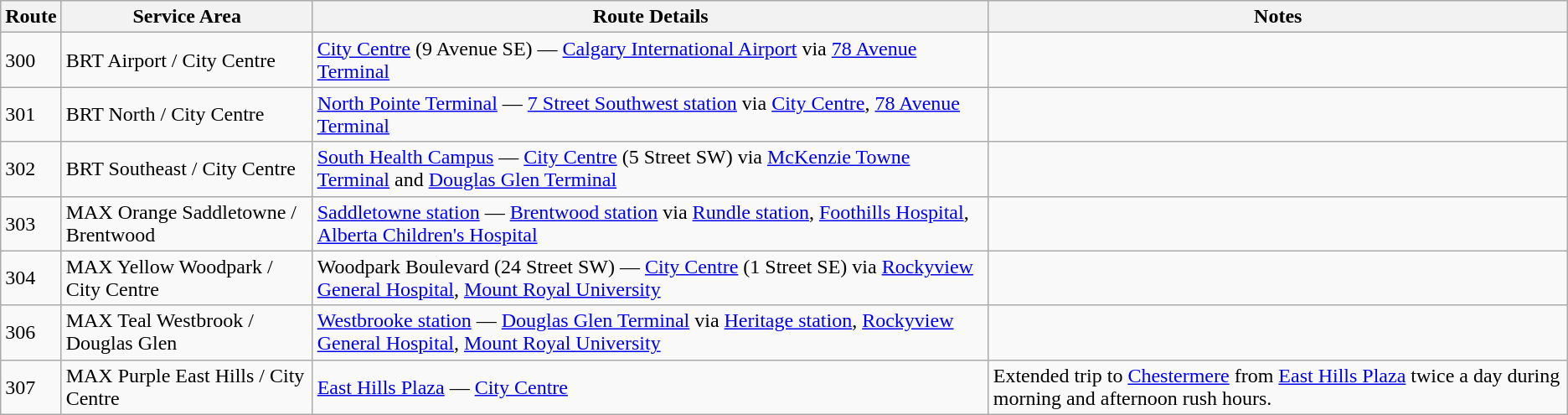<table class="wikitable">
<tr>
<th>Route</th>
<th>Service Area</th>
<th>Route Details</th>
<th>Notes</th>
</tr>
<tr>
<td>300</td>
<td>BRT Airport / City Centre</td>
<td><a href='#'>City Centre</a> (9 Avenue SE) — <a href='#'>Calgary International Airport</a> via <a href='#'>78 Avenue Terminal</a></td>
<td></td>
</tr>
<tr>
<td>301</td>
<td>BRT North / City Centre</td>
<td><a href='#'>North Pointe Terminal</a> — <a href='#'>7 Street Southwest station</a> via <a href='#'>City Centre</a>, <a href='#'>78 Avenue Terminal</a></td>
<td><br></td>
</tr>
<tr>
<td>302</td>
<td>BRT Southeast / City Centre</td>
<td><a href='#'>South Health Campus</a> — <a href='#'>City Centre</a> (5 Street SW) via <a href='#'>McKenzie Towne Terminal</a> and <a href='#'>Douglas Glen Terminal</a></td>
<td></td>
</tr>
<tr>
<td>303</td>
<td>MAX Orange Saddletowne / Brentwood</td>
<td><a href='#'>Saddletowne station</a> — <a href='#'>Brentwood station</a> via <a href='#'>Rundle station</a>, <a href='#'>Foothills Hospital</a>, <a href='#'>Alberta Children's Hospital</a></td>
<td></td>
</tr>
<tr>
<td>304</td>
<td>MAX Yellow Woodpark / City Centre</td>
<td>Woodpark Boulevard (24 Street SW) — <a href='#'>City Centre</a> (1 Street SE) via <a href='#'>Rockyview General Hospital</a>, <a href='#'>Mount Royal University</a></td>
<td></td>
</tr>
<tr>
<td>306</td>
<td>MAX Teal Westbrook / Douglas Glen</td>
<td><a href='#'>Westbrooke station</a> — <a href='#'>Douglas Glen Terminal</a> via <a href='#'>Heritage station</a>, <a href='#'>Rockyview General Hospital</a>, <a href='#'>Mount Royal University</a></td>
<td></td>
</tr>
<tr>
<td>307</td>
<td>MAX Purple East Hills / City Centre</td>
<td><a href='#'>East Hills Plaza</a> — <a href='#'>City Centre</a></td>
<td>Extended trip to <a href='#'>Chestermere</a> from <a href='#'>East Hills Plaza</a> twice a day during morning and afternoon rush hours.</td>
</tr>
</table>
